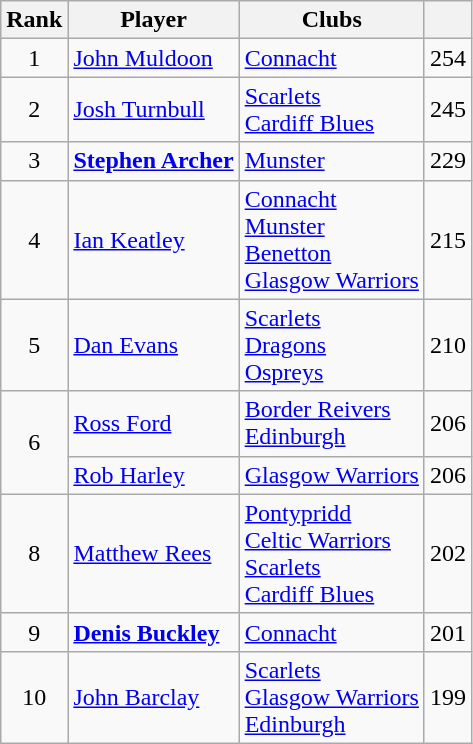<table class="wikitable">
<tr>
<th>Rank</th>
<th>Player</th>
<th>Clubs</th>
<th></th>
</tr>
<tr>
<td align=center>1</td>
<td><a href='#'>John Muldoon</a></td>
<td><a href='#'>Connacht</a></td>
<td align=center>254</td>
</tr>
<tr>
<td align=center>2</td>
<td><a href='#'>Josh Turnbull</a></td>
<td><a href='#'>Scarlets</a> <br> <a href='#'>Cardiff Blues</a></td>
<td align=center>245</td>
</tr>
<tr>
<td align=center>3</td>
<td><strong><a href='#'>Stephen Archer</a></strong></td>
<td><a href='#'>Munster</a></td>
<td align=center>229</td>
</tr>
<tr>
<td style="text-align:center">4</td>
<td><a href='#'>Ian Keatley</a></td>
<td><a href='#'>Connacht</a> <br> <a href='#'>Munster</a> <br> <a href='#'>Benetton</a> <br> <a href='#'>Glasgow Warriors</a></td>
<td align=center>215</td>
</tr>
<tr>
<td align=center>5</td>
<td><a href='#'>Dan Evans</a></td>
<td><a href='#'>Scarlets</a> <br> <a href='#'>Dragons</a> <br> <a href='#'>Ospreys</a></td>
<td align=center>210</td>
</tr>
<tr>
<td style="text-align:center" rowspan=2>6</td>
<td><a href='#'>Ross Ford</a></td>
<td><a href='#'>Border Reivers</a> <br> <a href='#'>Edinburgh</a></td>
<td align=center>206</td>
</tr>
<tr>
<td><a href='#'>Rob Harley</a></td>
<td><a href='#'>Glasgow Warriors</a></td>
<td align=center>206</td>
</tr>
<tr>
<td align=center>8</td>
<td><a href='#'>Matthew Rees</a></td>
<td><a href='#'>Pontypridd</a> <br> <a href='#'>Celtic Warriors</a> <br> <a href='#'>Scarlets</a> <br> <a href='#'>Cardiff Blues</a></td>
<td align=center>202</td>
</tr>
<tr>
<td align=center>9</td>
<td><strong><a href='#'>Denis Buckley</a></strong></td>
<td><a href='#'>Connacht</a></td>
<td align=center>201</td>
</tr>
<tr>
<td align=center>10</td>
<td><a href='#'>John Barclay</a></td>
<td><a href='#'>Scarlets</a> <br> <a href='#'>Glasgow Warriors</a> <br> <a href='#'>Edinburgh</a></td>
<td align=center>199</td>
</tr>
</table>
